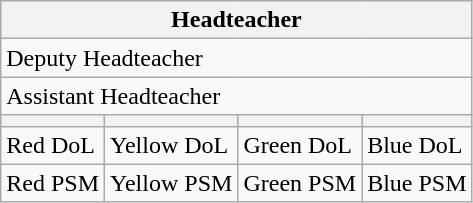<table class="wikitable">
<tr>
<th colspan="4">Headteacher</th>
</tr>
<tr>
<td colspan="4">Deputy Headteacher</td>
</tr>
<tr>
<td colspan="4">Assistant Headteacher</td>
</tr>
<tr>
<th></th>
<th></th>
<th></th>
<th></th>
</tr>
<tr>
<td>Red DoL</td>
<td>Yellow DoL</td>
<td>Green DoL</td>
<td>Blue DoL</td>
</tr>
<tr>
<td>Red PSM</td>
<td>Yellow PSM</td>
<td>Green PSM</td>
<td>Blue PSM</td>
</tr>
</table>
